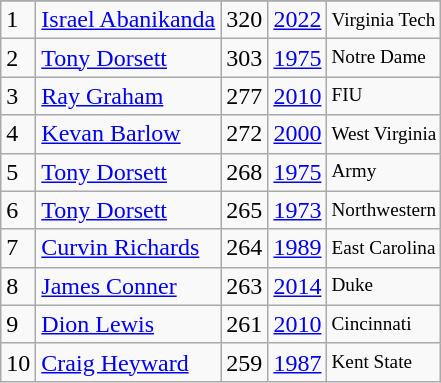<table class="wikitable">
<tr>
</tr>
<tr>
<td>1</td>
<td><a href='#'>Israel Abanikanda</a></td>
<td>320</td>
<td><a href='#'>2022</a></td>
<td style="font-size:80%;">Virginia Tech</td>
</tr>
<tr>
<td>2</td>
<td><a href='#'>Tony Dorsett</a></td>
<td>303</td>
<td><a href='#'>1975</a></td>
<td style="font-size:80%;">Notre Dame</td>
</tr>
<tr>
<td>3</td>
<td><a href='#'>Ray Graham</a></td>
<td>277</td>
<td><a href='#'>2010</a></td>
<td style="font-size:80%;">FIU</td>
</tr>
<tr>
<td>4</td>
<td><a href='#'>Kevan Barlow</a></td>
<td>272</td>
<td><a href='#'>2000</a></td>
<td style="font-size:80%;">West Virginia</td>
</tr>
<tr>
<td>5</td>
<td><a href='#'>Tony Dorsett</a></td>
<td>268</td>
<td><a href='#'>1975</a></td>
<td style="font-size:80%;">Army</td>
</tr>
<tr>
<td>6</td>
<td><a href='#'>Tony Dorsett</a></td>
<td>265</td>
<td><a href='#'>1973</a></td>
<td style="font-size:80%;">Northwestern</td>
</tr>
<tr>
<td>7</td>
<td><a href='#'>Curvin Richards</a></td>
<td>264</td>
<td><a href='#'>1989</a></td>
<td style="font-size:80%;">East Carolina</td>
</tr>
<tr>
<td>8</td>
<td><a href='#'>James Conner</a></td>
<td>263</td>
<td><a href='#'>2014</a></td>
<td style="font-size:80%;">Duke</td>
</tr>
<tr>
<td>9</td>
<td><a href='#'>Dion Lewis</a></td>
<td>261</td>
<td><a href='#'>2010</a></td>
<td style="font-size:80%;">Cincinnati</td>
</tr>
<tr>
<td>10</td>
<td><a href='#'>Craig Heyward</a></td>
<td>259</td>
<td><a href='#'>1987</a></td>
<td style="font-size:80%;">Kent State</td>
</tr>
</table>
